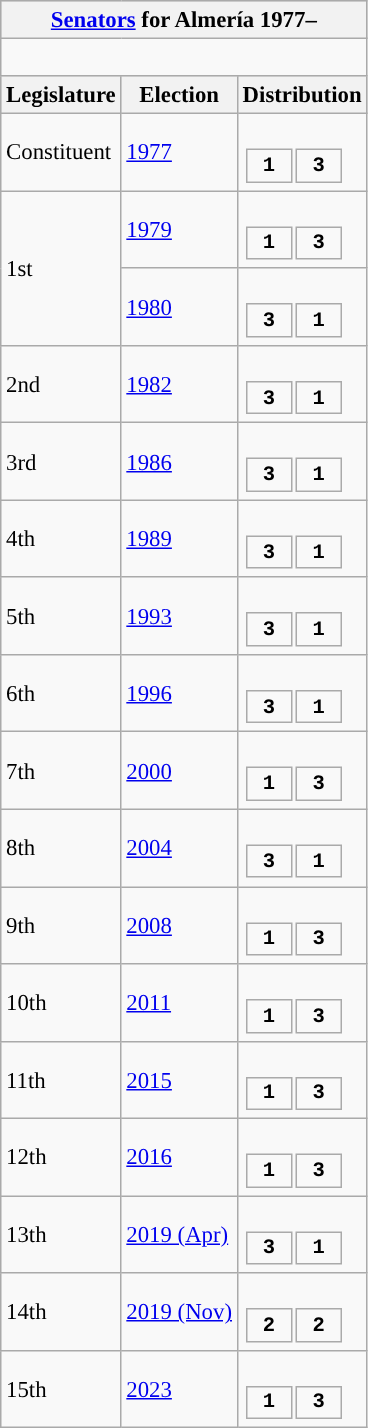<table class="wikitable" style="font-size:95%;">
<tr bgcolor="#CCCCCC">
<th colspan="3"><a href='#'>Senators</a> for Almería 1977–</th>
</tr>
<tr>
<td colspan="3"><br>







</td>
</tr>
<tr bgcolor="#CCCCCC">
<th>Legislature</th>
<th>Election</th>
<th>Distribution</th>
</tr>
<tr>
<td>Constituent</td>
<td><a href='#'>1977</a></td>
<td><br><table style="width:5em; font-size:90%; text-align:center; font-family:Courier New;">
<tr style="font-weight:bold">
<td style="background:">1</td>
<td style="background:">3</td>
</tr>
</table>
</td>
</tr>
<tr>
<td rowspan="2">1st</td>
<td><a href='#'>1979</a></td>
<td><br><table style="width:5em; font-size:90%; text-align:center; font-family:Courier New;">
<tr style="font-weight:bold">
<td style="background:">1</td>
<td style="background:">3</td>
</tr>
</table>
</td>
</tr>
<tr>
<td><a href='#'>1980</a></td>
<td><br><table style="width:5em; font-size:90%; text-align:center; font-family:Courier New;">
<tr style="font-weight:bold">
<td style="background:">3</td>
<td style="background:">1</td>
</tr>
</table>
</td>
</tr>
<tr>
<td>2nd</td>
<td><a href='#'>1982</a></td>
<td><br><table style="width:5em; font-size:90%; text-align:center; font-family:Courier New;">
<tr style="font-weight:bold">
<td style="background:">3</td>
<td style="background:">1</td>
</tr>
</table>
</td>
</tr>
<tr>
<td>3rd</td>
<td><a href='#'>1986</a></td>
<td><br><table style="width:5em; font-size:90%; text-align:center; font-family:Courier New;">
<tr style="font-weight:bold">
<td style="background:">3</td>
<td style="background:">1</td>
</tr>
</table>
</td>
</tr>
<tr>
<td>4th</td>
<td><a href='#'>1989</a></td>
<td><br><table style="width:5em; font-size:90%; text-align:center; font-family:Courier New;">
<tr style="font-weight:bold">
<td style="background:">3</td>
<td style="background:">1</td>
</tr>
</table>
</td>
</tr>
<tr>
<td>5th</td>
<td><a href='#'>1993</a></td>
<td><br><table style="width:5em; font-size:90%; text-align:center; font-family:Courier New;">
<tr style="font-weight:bold">
<td style="background:">3</td>
<td style="background:">1</td>
</tr>
</table>
</td>
</tr>
<tr>
<td>6th</td>
<td><a href='#'>1996</a></td>
<td><br><table style="width:5em; font-size:90%; text-align:center; font-family:Courier New;">
<tr style="font-weight:bold">
<td style="background:">3</td>
<td style="background:">1</td>
</tr>
</table>
</td>
</tr>
<tr>
<td>7th</td>
<td><a href='#'>2000</a></td>
<td><br><table style="width:5em; font-size:90%; text-align:center; font-family:Courier New;">
<tr style="font-weight:bold">
<td style="background:">1</td>
<td style="background:">3</td>
</tr>
</table>
</td>
</tr>
<tr>
<td>8th</td>
<td><a href='#'>2004</a></td>
<td><br><table style="width:5em; font-size:90%; text-align:center; font-family:Courier New;">
<tr style="font-weight:bold">
<td style="background:">3</td>
<td style="background:">1</td>
</tr>
</table>
</td>
</tr>
<tr>
<td>9th</td>
<td><a href='#'>2008</a></td>
<td><br><table style="width:5em; font-size:90%; text-align:center; font-family:Courier New;">
<tr style="font-weight:bold">
<td style="background:">1</td>
<td style="background:">3</td>
</tr>
</table>
</td>
</tr>
<tr>
<td>10th</td>
<td><a href='#'>2011</a></td>
<td><br><table style="width:5em; font-size:90%; text-align:center; font-family:Courier New;">
<tr style="font-weight:bold">
<td style="background:">1</td>
<td style="background:">3</td>
</tr>
</table>
</td>
</tr>
<tr>
<td>11th</td>
<td><a href='#'>2015</a></td>
<td><br><table style="width:5em; font-size:90%; text-align:center; font-family:Courier New;">
<tr style="font-weight:bold">
<td style="background:">1</td>
<td style="background:">3</td>
</tr>
</table>
</td>
</tr>
<tr>
<td>12th</td>
<td><a href='#'>2016</a></td>
<td><br><table style="width:5em; font-size:90%; text-align:center; font-family:Courier New;">
<tr style="font-weight:bold">
<td style="background:">1</td>
<td style="background:">3</td>
</tr>
</table>
</td>
</tr>
<tr>
<td>13th</td>
<td><a href='#'>2019 (Apr)</a></td>
<td><br><table style="width:5em; font-size:90%; text-align:center; font-family:Courier New;">
<tr style="font-weight:bold">
<td style="background:">3</td>
<td style="background:">1</td>
</tr>
</table>
</td>
</tr>
<tr>
<td>14th</td>
<td><a href='#'>2019 (Nov)</a></td>
<td><br><table style="width:5em; font-size:90%; text-align:center; font-family:Courier New;">
<tr style="font-weight:bold">
<td style="background:">2</td>
<td style="background:">2</td>
</tr>
</table>
</td>
</tr>
<tr>
<td>15th</td>
<td><a href='#'>2023</a></td>
<td><br><table style="width:5em; font-size:90%; text-align:center; font-family:Courier New;">
<tr style="font-weight:bold">
<td style="background:">1</td>
<td style="background:">3</td>
</tr>
</table>
</td>
</tr>
</table>
